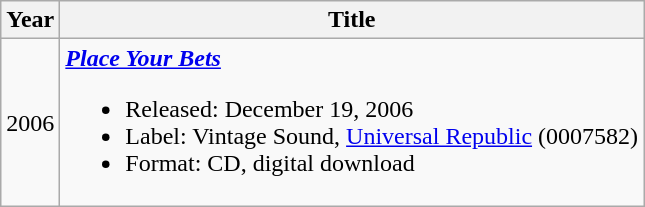<table class="wikitable">
<tr>
<th align=center rowspan=1>Year</th>
<th align=center rowspan=1>Title</th>
</tr>
<tr>
<td align=center>2006</td>
<td align=left><strong><em><a href='#'>Place Your Bets</a></em></strong><br><ul><li>Released: December 19, 2006</li><li>Label: Vintage Sound, <a href='#'>Universal Republic</a> (0007582)</li><li>Format: CD, digital download</li></ul></td>
</tr>
</table>
